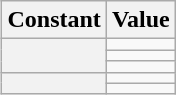<table class="wikitable" style="float: right;">
<tr>
<th scope="col">Constant</th>
<th scope="col">Value</th>
</tr>
<tr>
<th scope="row" rowspan="3"></th>
<td></td>
</tr>
<tr>
<td></td>
</tr>
<tr>
<td></td>
</tr>
<tr>
<th scope="row" rowspan="2"></th>
<td></td>
</tr>
<tr>
<td></td>
</tr>
</table>
